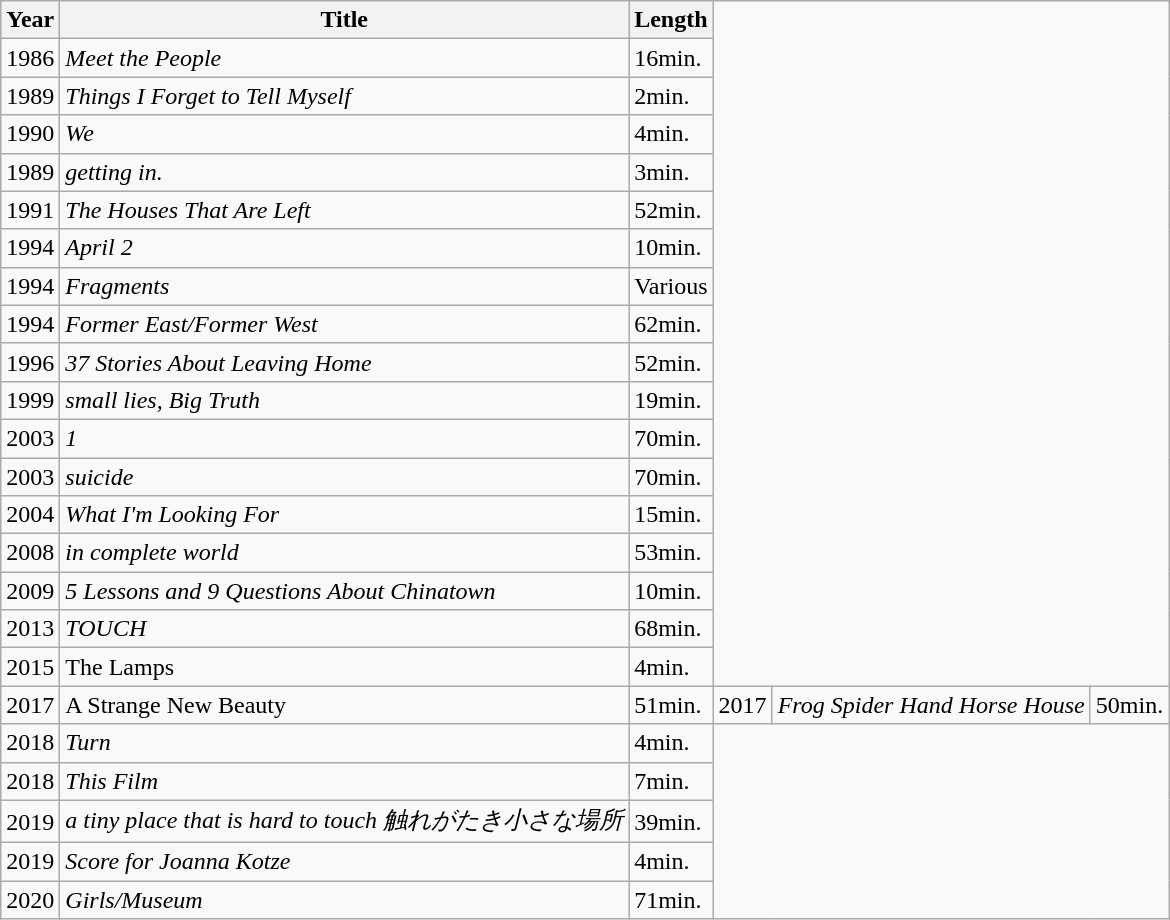<table class="wikitable">
<tr>
<th>Year</th>
<th>Title</th>
<th>Length</th>
</tr>
<tr>
<td>1986</td>
<td><em>Meet the People</em></td>
<td>16min.</td>
</tr>
<tr>
<td>1989</td>
<td><em>Things I Forget to Tell Myself</em></td>
<td>2min.</td>
</tr>
<tr>
<td>1990</td>
<td><em>We</em></td>
<td>4min.</td>
</tr>
<tr>
<td>1989</td>
<td><em>getting in.</em></td>
<td>3min.</td>
</tr>
<tr>
<td>1991</td>
<td><em>The Houses That Are Left</em></td>
<td>52min.</td>
</tr>
<tr>
<td>1994</td>
<td><em>April 2</em></td>
<td>10min.</td>
</tr>
<tr>
<td>1994</td>
<td><em>Fragments</em></td>
<td>Various</td>
</tr>
<tr>
<td>1994</td>
<td><em>Former East/Former West</em></td>
<td>62min.</td>
</tr>
<tr>
<td>1996</td>
<td><em>37 Stories About Leaving Home</em></td>
<td>52min.</td>
</tr>
<tr>
<td>1999</td>
<td><em>small lies, Big Truth</em></td>
<td>19min.</td>
</tr>
<tr>
<td>2003</td>
<td><em>1</em></td>
<td>70min.</td>
</tr>
<tr>
<td>2003</td>
<td><em>suicide</em></td>
<td>70min.</td>
</tr>
<tr>
<td>2004</td>
<td><em>What I'm Looking For</em></td>
<td>15min.</td>
</tr>
<tr>
<td>2008</td>
<td><em>in complete world</em></td>
<td>53min.</td>
</tr>
<tr>
<td>2009</td>
<td><em>5 Lessons and 9 Questions About Chinatown</em></td>
<td>10min.</td>
</tr>
<tr>
<td>2013</td>
<td><em>TOUCH</em></td>
<td>68min.</td>
</tr>
<tr>
<td>2015</td>
<td>The Lamps</td>
<td>4min.</td>
</tr>
<tr>
<td>2017</td>
<td>A Strange New Beauty</td>
<td>51min.</td>
<td>2017</td>
<td><em>Frog Spider Hand Horse House</em></td>
<td>50min.</td>
</tr>
<tr>
<td>2018</td>
<td><em>Turn</em></td>
<td>4min.</td>
</tr>
<tr>
<td>2018</td>
<td><em>This Film</em></td>
<td>7min.</td>
</tr>
<tr>
<td>2019</td>
<td><em>a tiny place that is hard to touch 触れがたき小さな場所</em></td>
<td>39min.</td>
</tr>
<tr>
<td>2019</td>
<td><em>Score for Joanna Kotze</em></td>
<td>4min.</td>
</tr>
<tr>
<td>2020</td>
<td><em>Girls/Museum</em></td>
<td>71min.</td>
</tr>
</table>
